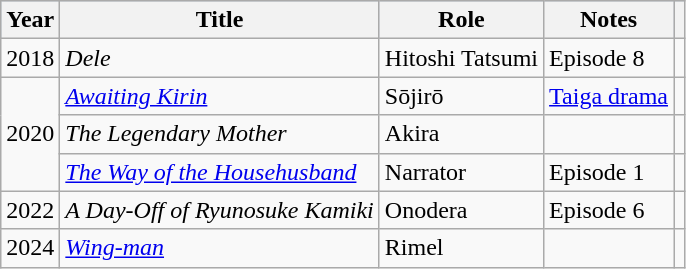<table class="wikitable">
<tr style="background:#B0C4DE;">
<th>Year</th>
<th>Title</th>
<th>Role</th>
<th>Notes</th>
<th></th>
</tr>
<tr>
<td>2018</td>
<td><em>Dele</em></td>
<td>Hitoshi Tatsumi</td>
<td>Episode 8</td>
<td></td>
</tr>
<tr>
<td rowspan=3>2020</td>
<td><em><a href='#'>Awaiting Kirin</a></em></td>
<td>Sōjirō</td>
<td><a href='#'>Taiga drama</a></td>
<td></td>
</tr>
<tr>
<td><em>The Legendary Mother</em></td>
<td>Akira</td>
<td></td>
<td></td>
</tr>
<tr>
<td><em><a href='#'>The Way of the Househusband</a></em></td>
<td>Narrator</td>
<td>Episode 1</td>
<td></td>
</tr>
<tr>
<td>2022</td>
<td><em>A Day-Off of Ryunosuke Kamiki</em></td>
<td>Onodera</td>
<td>Episode 6</td>
<td></td>
</tr>
<tr>
<td>2024</td>
<td><a href='#'><em>Wing-man</em></a></td>
<td>Rimel</td>
<td></td>
<td></td>
</tr>
</table>
